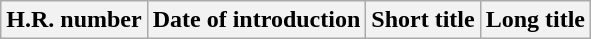<table class="wikitable">
<tr valign="bottom">
<th>H.R. number</th>
<th>Date of introduction</th>
<th>Short title</th>
<th>Long title</th>
</tr>
</table>
